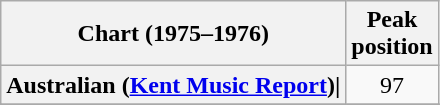<table class="wikitable sortable plainrowheaders" style="text-align:center">
<tr>
<th scope="col">Chart (1975–1976)</th>
<th scope="col">Peak<br>position</th>
</tr>
<tr>
<th scope="row">Australian (<a href='#'>Kent Music Report</a>)|</th>
<td>97</td>
</tr>
<tr>
</tr>
<tr>
</tr>
</table>
